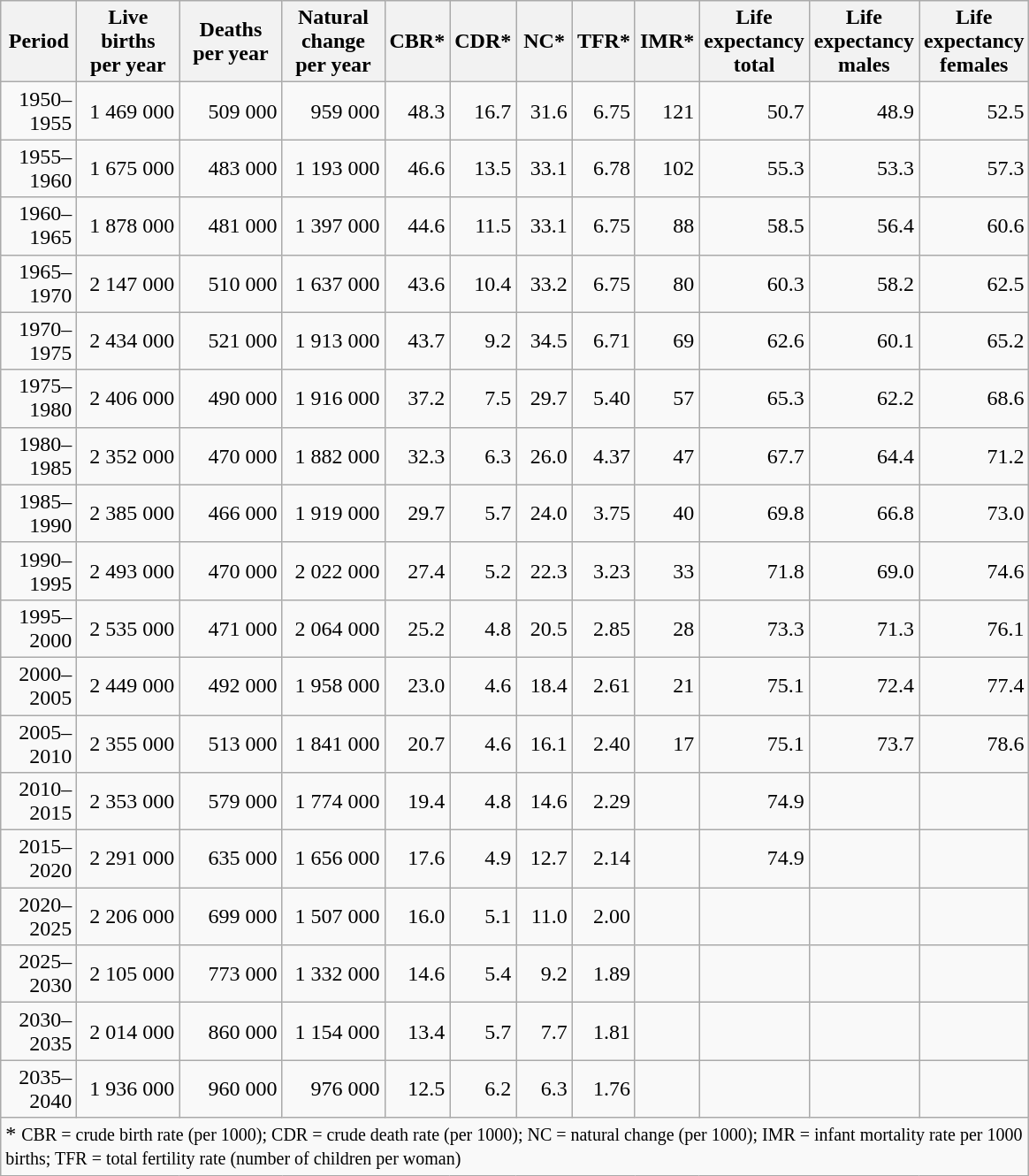<table class="wikitable" style="text-align: right;">
<tr>
<th width="50pt">Period</th>
<th width="70pt">Live births<br>per year</th>
<th width="70pt">Deaths<br>per year</th>
<th width="70pt">Natural change<br>per year</th>
<th width="35pt">CBR*</th>
<th width="35pt">CDR*</th>
<th width="35pt">NC*</th>
<th width="35pt">TFR*</th>
<th width="35pt">IMR*</th>
<th width="50pt">Life expectancy <br>total</th>
<th width="50pt">Life expectancy <br>males</th>
<th width="50pt">Life expectancy <br>females</th>
</tr>
<tr>
<td>1950–1955</td>
<td>1 469 000</td>
<td>509 000</td>
<td>959 000</td>
<td>48.3</td>
<td>16.7</td>
<td>31.6</td>
<td>6.75</td>
<td>121</td>
<td>50.7</td>
<td>48.9</td>
<td>52.5</td>
</tr>
<tr>
<td>1955–1960</td>
<td>1 675 000</td>
<td>483 000</td>
<td>1 193 000</td>
<td>46.6</td>
<td>13.5</td>
<td>33.1</td>
<td>6.78</td>
<td>102</td>
<td>55.3</td>
<td>53.3</td>
<td>57.3</td>
</tr>
<tr>
<td>1960–1965</td>
<td>1 878 000</td>
<td>481 000</td>
<td>1 397 000</td>
<td>44.6</td>
<td>11.5</td>
<td>33.1</td>
<td>6.75</td>
<td>88</td>
<td>58.5</td>
<td>56.4</td>
<td>60.6</td>
</tr>
<tr>
<td>1965–1970</td>
<td>2 147 000</td>
<td>510 000</td>
<td>1 637 000</td>
<td>43.6</td>
<td>10.4</td>
<td>33.2</td>
<td>6.75</td>
<td>80</td>
<td>60.3</td>
<td>58.2</td>
<td>62.5</td>
</tr>
<tr>
<td>1970–1975</td>
<td>2 434 000</td>
<td>521 000</td>
<td>1 913 000</td>
<td>43.7</td>
<td>9.2</td>
<td>34.5</td>
<td>6.71</td>
<td>69</td>
<td>62.6</td>
<td>60.1</td>
<td>65.2</td>
</tr>
<tr>
<td>1975–1980</td>
<td>2 406 000</td>
<td>490 000</td>
<td>1 916 000</td>
<td>37.2</td>
<td>7.5</td>
<td>29.7</td>
<td>5.40</td>
<td>57</td>
<td>65.3</td>
<td>62.2</td>
<td>68.6</td>
</tr>
<tr>
<td>1980–1985</td>
<td>2 352 000</td>
<td>470 000</td>
<td>1 882 000</td>
<td>32.3</td>
<td>6.3</td>
<td>26.0</td>
<td>4.37</td>
<td>47</td>
<td>67.7</td>
<td>64.4</td>
<td>71.2</td>
</tr>
<tr>
<td>1985–1990</td>
<td>2 385 000</td>
<td>466 000</td>
<td>1 919 000</td>
<td>29.7</td>
<td>5.7</td>
<td>24.0</td>
<td>3.75</td>
<td>40</td>
<td>69.8</td>
<td>66.8</td>
<td>73.0</td>
</tr>
<tr>
<td>1990–1995</td>
<td>2 493 000</td>
<td>470 000</td>
<td>2 022 000</td>
<td>27.4</td>
<td>5.2</td>
<td>22.3</td>
<td>3.23</td>
<td>33</td>
<td>71.8</td>
<td>69.0</td>
<td>74.6</td>
</tr>
<tr>
<td>1995–2000</td>
<td>2 535 000</td>
<td>471 000</td>
<td>2 064 000</td>
<td>25.2</td>
<td>4.8</td>
<td>20.5</td>
<td>2.85</td>
<td>28</td>
<td>73.3</td>
<td>71.3</td>
<td>76.1</td>
</tr>
<tr>
<td>2000–2005</td>
<td>2 449 000</td>
<td>492 000</td>
<td>1 958 000</td>
<td>23.0</td>
<td>4.6</td>
<td>18.4</td>
<td>2.61</td>
<td>21</td>
<td>75.1</td>
<td>72.4</td>
<td>77.4</td>
</tr>
<tr>
<td>2005–2010</td>
<td>2 355 000</td>
<td>513 000</td>
<td>1 841 000</td>
<td>20.7</td>
<td>4.6</td>
<td>16.1</td>
<td>2.40</td>
<td>17</td>
<td>75.1</td>
<td>73.7</td>
<td>78.6</td>
</tr>
<tr>
<td>2010–2015</td>
<td>2 353 000</td>
<td>579 000</td>
<td>1 774 000</td>
<td>19.4</td>
<td>4.8</td>
<td>14.6</td>
<td>2.29</td>
<td></td>
<td>74.9</td>
<td></td>
<td></td>
</tr>
<tr>
<td>2015–2020</td>
<td>2 291 000</td>
<td>635 000</td>
<td>1 656 000</td>
<td>17.6</td>
<td>4.9</td>
<td>12.7</td>
<td>2.14</td>
<td></td>
<td>74.9</td>
<td></td>
<td></td>
</tr>
<tr>
<td>2020–2025</td>
<td>2 206 000</td>
<td>699 000</td>
<td>1 507 000</td>
<td>16.0</td>
<td>5.1</td>
<td>11.0</td>
<td>2.00</td>
<td></td>
<td></td>
<td></td>
<td></td>
</tr>
<tr>
<td>2025–2030</td>
<td>2 105 000</td>
<td>773 000</td>
<td>1 332 000</td>
<td>14.6</td>
<td>5.4</td>
<td>9.2</td>
<td>1.89</td>
<td></td>
<td></td>
<td></td>
<td></td>
</tr>
<tr>
<td>2030–2035</td>
<td>2 014 000</td>
<td>860 000</td>
<td>1 154 000</td>
<td>13.4</td>
<td>5.7</td>
<td>7.7</td>
<td>1.81</td>
<td></td>
<td></td>
<td></td>
<td></td>
</tr>
<tr>
<td>2035–2040</td>
<td>1 936 000</td>
<td>960 000</td>
<td>976 000</td>
<td>12.5</td>
<td>6.2</td>
<td>6.3</td>
<td>1.76</td>
<td></td>
<td></td>
<td></td>
<td></td>
</tr>
<tr>
<td align="left" colspan="12">* <small>CBR = crude birth rate (per 1000); CDR = crude death rate (per 1000); NC = natural change (per 1000); IMR = infant mortality rate per 1000 births; TFR = total fertility rate (number of children per woman)</small></td>
</tr>
</table>
